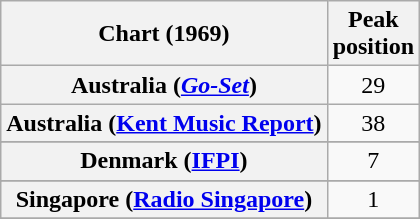<table class="wikitable sortable plainrowheaders" style="text-align:center">
<tr>
<th>Chart (1969)</th>
<th>Peak<br>position</th>
</tr>
<tr>
<th scope="row">Australia (<em><a href='#'>Go-Set</a></em>)</th>
<td>29</td>
</tr>
<tr>
<th scope="row">Australia (<a href='#'>Kent Music Report</a>)</th>
<td>38</td>
</tr>
<tr>
</tr>
<tr>
</tr>
<tr>
<th scope="row">Denmark (<a href='#'>IFPI</a>)</th>
<td>7</td>
</tr>
<tr>
</tr>
<tr>
<th scope="row">Singapore (<a href='#'>Radio Singapore</a>)</th>
<td>1</td>
</tr>
<tr>
</tr>
</table>
